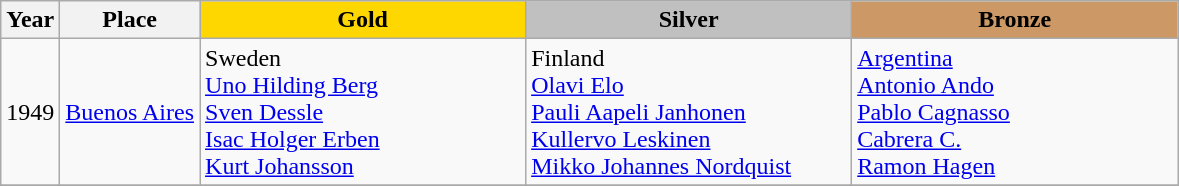<table class="wikitable">
<tr>
<th>Year</th>
<th>Place</th>
<th style="background:gold"    width="210">Gold</th>
<th style="background:silver"  width="210">Silver</th>
<th style="background:#cc9966" width="210">Bronze</th>
</tr>
<tr>
<td>1949</td>
<td> <a href='#'>Buenos Aires</a></td>
<td> Sweden<br><a href='#'>Uno Hilding Berg</a><br><a href='#'>Sven Dessle</a><br><a href='#'>Isac Holger Erben</a><br><a href='#'>Kurt Johansson</a></td>
<td> Finland<br><a href='#'>Olavi Elo</a><br><a href='#'>Pauli Aapeli Janhonen</a><br><a href='#'>Kullervo Leskinen</a><br><a href='#'>Mikko Johannes Nordquist</a></td>
<td> <a href='#'>Argentina</a><br><a href='#'>Antonio Ando</a><br><a href='#'>Pablo Cagnasso</a><br><a href='#'>Cabrera C.</a><br><a href='#'>Ramon Hagen</a></td>
</tr>
<tr>
</tr>
</table>
